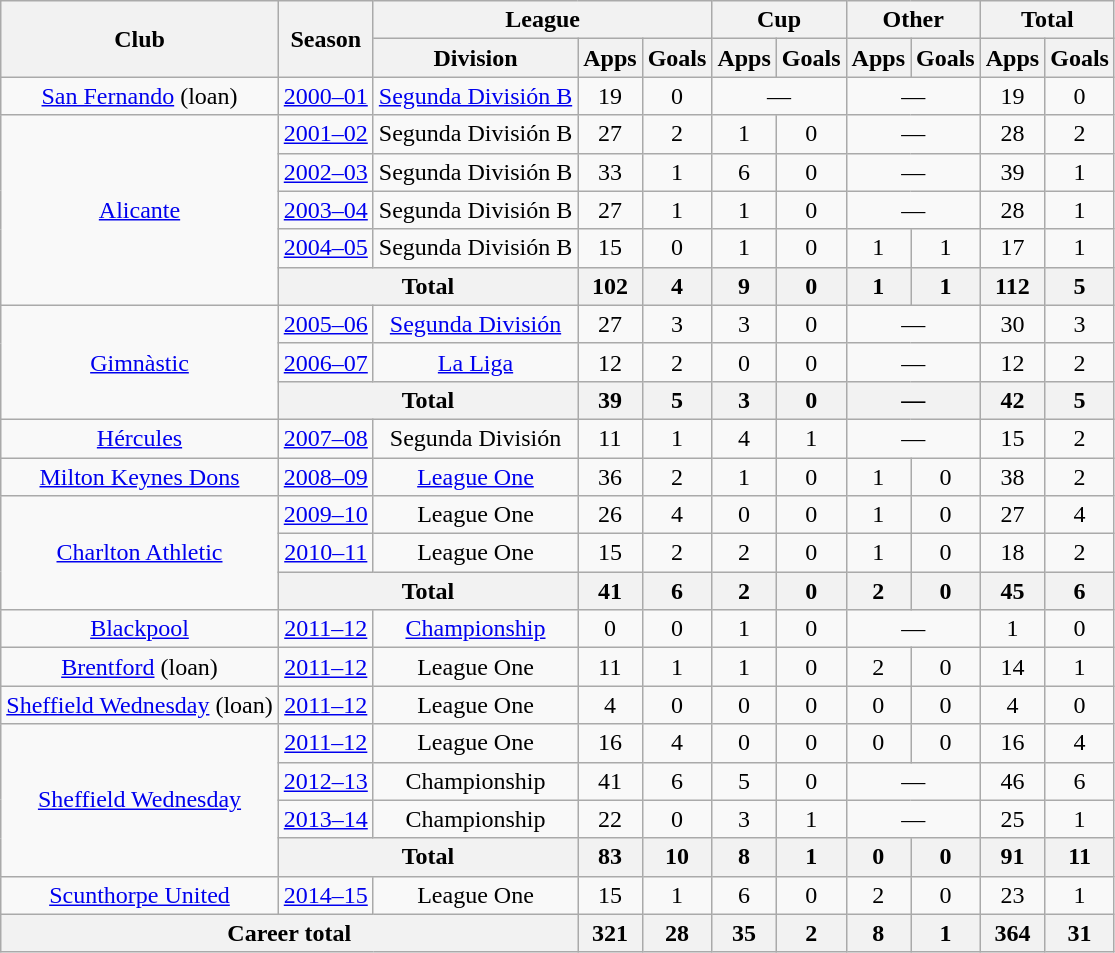<table class="wikitable" style="text-align: center;">
<tr>
<th rowspan="2">Club</th>
<th rowspan="2">Season</th>
<th colspan="3">League</th>
<th colspan="2">Cup</th>
<th colspan="2">Other</th>
<th colspan="2">Total</th>
</tr>
<tr>
<th>Division</th>
<th>Apps</th>
<th>Goals</th>
<th>Apps</th>
<th>Goals</th>
<th>Apps</th>
<th>Goals</th>
<th>Apps</th>
<th>Goals</th>
</tr>
<tr>
<td><a href='#'>San Fernando</a> (loan)</td>
<td><a href='#'>2000–01</a></td>
<td><a href='#'>Segunda División B</a></td>
<td>19</td>
<td>0</td>
<td colspan="2">—</td>
<td colspan="2">—</td>
<td>19</td>
<td>0</td>
</tr>
<tr>
<td rowspan="5"><a href='#'>Alicante</a></td>
<td><a href='#'>2001–02</a></td>
<td>Segunda División B</td>
<td>27</td>
<td>2</td>
<td>1</td>
<td>0</td>
<td colspan="2">—</td>
<td>28</td>
<td>2</td>
</tr>
<tr>
<td><a href='#'>2002–03</a></td>
<td>Segunda División B</td>
<td>33</td>
<td>1</td>
<td>6</td>
<td>0</td>
<td colspan="2">—</td>
<td>39</td>
<td>1</td>
</tr>
<tr>
<td><a href='#'>2003–04</a></td>
<td>Segunda División B</td>
<td>27</td>
<td>1</td>
<td>1</td>
<td>0</td>
<td colspan="2">—</td>
<td>28</td>
<td>1</td>
</tr>
<tr>
<td><a href='#'>2004–05</a></td>
<td>Segunda División B</td>
<td>15</td>
<td>0</td>
<td>1</td>
<td>0</td>
<td>1</td>
<td>1</td>
<td>17</td>
<td>1</td>
</tr>
<tr>
<th colspan="2">Total</th>
<th>102</th>
<th>4</th>
<th>9</th>
<th>0</th>
<th>1</th>
<th>1</th>
<th>112</th>
<th>5</th>
</tr>
<tr>
<td rowspan="3"><a href='#'>Gimnàstic</a></td>
<td><a href='#'>2005–06</a></td>
<td><a href='#'>Segunda División</a></td>
<td>27</td>
<td>3</td>
<td>3</td>
<td>0</td>
<td colspan="2">—</td>
<td>30</td>
<td>3</td>
</tr>
<tr>
<td><a href='#'>2006–07</a></td>
<td><a href='#'>La Liga</a></td>
<td>12</td>
<td>2</td>
<td>0</td>
<td>0</td>
<td colspan="2">—</td>
<td>12</td>
<td>2</td>
</tr>
<tr>
<th colspan="2">Total</th>
<th>39</th>
<th>5</th>
<th>3</th>
<th>0</th>
<th colspan="2">—</th>
<th>42</th>
<th>5</th>
</tr>
<tr>
<td><a href='#'>Hércules</a></td>
<td><a href='#'>2007–08</a></td>
<td>Segunda División</td>
<td>11</td>
<td>1</td>
<td>4</td>
<td>1</td>
<td colspan="2">—</td>
<td>15</td>
<td>2</td>
</tr>
<tr>
<td><a href='#'>Milton Keynes Dons</a></td>
<td><a href='#'>2008–09</a></td>
<td><a href='#'>League One</a></td>
<td>36</td>
<td>2</td>
<td>1</td>
<td>0</td>
<td>1</td>
<td>0</td>
<td>38</td>
<td>2</td>
</tr>
<tr>
<td rowspan="3"><a href='#'>Charlton Athletic</a></td>
<td><a href='#'>2009–10</a></td>
<td>League One</td>
<td>26</td>
<td>4</td>
<td>0</td>
<td>0</td>
<td>1</td>
<td>0</td>
<td>27</td>
<td>4</td>
</tr>
<tr>
<td><a href='#'>2010–11</a></td>
<td>League One</td>
<td>15</td>
<td>2</td>
<td>2</td>
<td>0</td>
<td>1</td>
<td>0</td>
<td>18</td>
<td>2</td>
</tr>
<tr>
<th colspan="2">Total</th>
<th>41</th>
<th>6</th>
<th>2</th>
<th>0</th>
<th>2</th>
<th>0</th>
<th>45</th>
<th>6</th>
</tr>
<tr>
<td><a href='#'>Blackpool</a></td>
<td><a href='#'>2011–12</a></td>
<td><a href='#'>Championship</a></td>
<td>0</td>
<td>0</td>
<td>1</td>
<td>0</td>
<td colspan="2">—</td>
<td>1</td>
<td>0</td>
</tr>
<tr>
<td><a href='#'>Brentford</a> (loan)</td>
<td><a href='#'>2011–12</a></td>
<td>League One</td>
<td>11</td>
<td>1</td>
<td>1</td>
<td>0</td>
<td>2</td>
<td>0</td>
<td>14</td>
<td>1</td>
</tr>
<tr>
<td><a href='#'>Sheffield Wednesday</a> (loan)</td>
<td><a href='#'>2011–12</a></td>
<td>League One</td>
<td>4</td>
<td>0</td>
<td>0</td>
<td>0</td>
<td>0</td>
<td>0</td>
<td>4</td>
<td>0</td>
</tr>
<tr>
<td rowspan="4"><a href='#'>Sheffield Wednesday</a></td>
<td><a href='#'>2011–12</a></td>
<td>League One</td>
<td>16</td>
<td>4</td>
<td>0</td>
<td>0</td>
<td>0</td>
<td>0</td>
<td>16</td>
<td>4</td>
</tr>
<tr>
<td><a href='#'>2012–13</a></td>
<td>Championship</td>
<td>41</td>
<td>6</td>
<td>5</td>
<td>0</td>
<td colspan="2">—</td>
<td>46</td>
<td>6</td>
</tr>
<tr>
<td><a href='#'>2013–14</a></td>
<td>Championship</td>
<td>22</td>
<td>0</td>
<td>3</td>
<td>1</td>
<td colspan="2">—</td>
<td>25</td>
<td>1</td>
</tr>
<tr>
<th colspan="2">Total</th>
<th>83</th>
<th>10</th>
<th>8</th>
<th>1</th>
<th>0</th>
<th>0</th>
<th>91</th>
<th>11</th>
</tr>
<tr>
<td><a href='#'>Scunthorpe United</a></td>
<td><a href='#'>2014–15</a></td>
<td>League One</td>
<td>15</td>
<td>1</td>
<td>6</td>
<td>0</td>
<td>2</td>
<td>0</td>
<td>23</td>
<td>1</td>
</tr>
<tr>
<th colspan="3">Career total</th>
<th>321</th>
<th>28</th>
<th>35</th>
<th>2</th>
<th>8</th>
<th>1</th>
<th>364</th>
<th>31</th>
</tr>
</table>
